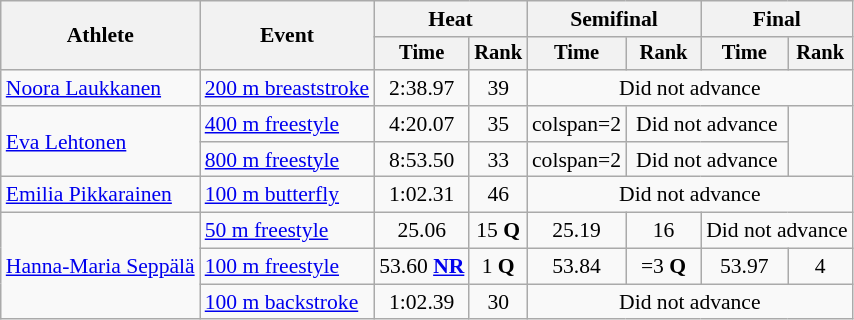<table class=wikitable style="font-size:90%">
<tr>
<th rowspan="2">Athlete</th>
<th rowspan="2">Event</th>
<th colspan="2">Heat</th>
<th colspan="2">Semifinal</th>
<th colspan="2">Final</th>
</tr>
<tr style="font-size:95%">
<th>Time</th>
<th>Rank</th>
<th>Time</th>
<th>Rank</th>
<th>Time</th>
<th>Rank</th>
</tr>
<tr align=center>
<td align=left><a href='#'>Noora Laukkanen</a></td>
<td align=left><a href='#'>200 m breaststroke</a></td>
<td>2:38.97</td>
<td>39</td>
<td colspan=4>Did not advance</td>
</tr>
<tr align=center>
<td align=left rowspan=2><a href='#'>Eva Lehtonen</a></td>
<td align=left><a href='#'>400 m freestyle</a></td>
<td>4:20.07</td>
<td>35</td>
<td>colspan=2 </td>
<td colspan=2>Did not advance</td>
</tr>
<tr align=center>
<td align=left><a href='#'>800 m freestyle</a></td>
<td>8:53.50</td>
<td>33</td>
<td>colspan=2 </td>
<td colspan=2>Did not advance</td>
</tr>
<tr align=center>
<td align=left><a href='#'>Emilia Pikkarainen</a></td>
<td align=left><a href='#'>100 m butterfly</a></td>
<td>1:02.31</td>
<td>46</td>
<td colspan=4>Did not advance</td>
</tr>
<tr align=center>
<td align=left rowspan=3><a href='#'>Hanna-Maria Seppälä</a></td>
<td align=left><a href='#'>50 m freestyle</a></td>
<td>25.06</td>
<td>15 <strong>Q</strong></td>
<td>25.19</td>
<td>16</td>
<td colspan=2>Did not advance</td>
</tr>
<tr align=center>
<td align=left><a href='#'>100 m freestyle</a></td>
<td>53.60 <strong><a href='#'>NR</a></strong></td>
<td>1 <strong>Q</strong></td>
<td>53.84</td>
<td>=3 <strong>Q</strong></td>
<td>53.97</td>
<td>4</td>
</tr>
<tr align=center>
<td align=left><a href='#'>100 m backstroke</a></td>
<td>1:02.39</td>
<td>30</td>
<td colspan=4>Did not advance</td>
</tr>
</table>
